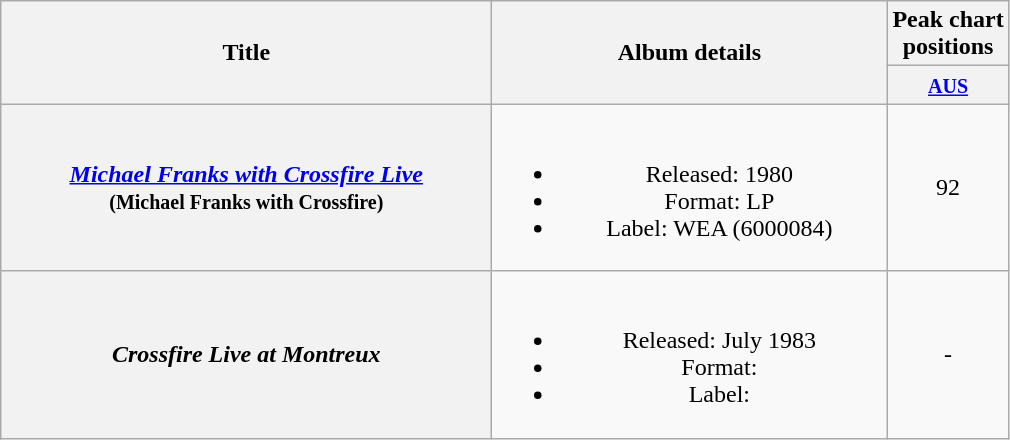<table class="wikitable plainrowheaders" style="text-align:center;" border="1">
<tr>
<th scope="col" rowspan="2" style="width:20em;">Title</th>
<th scope="col" rowspan="2" style="width:16em;">Album details</th>
<th scope="col" colspan="1">Peak chart<br>positions</th>
</tr>
<tr>
<th scope="col" style="text-align:center;"><small><a href='#'>AUS</a></small><br></th>
</tr>
<tr>
<th scope="row"><em><a href='#'>Michael Franks with Crossfire Live</a></em> <br><small>(Michael Franks with Crossfire)</small></th>
<td><br><ul><li>Released: 1980</li><li>Format: LP</li><li>Label: WEA (6000084)</li></ul></td>
<td align="center">92</td>
</tr>
<tr>
<th scope="row"><em>Crossfire Live at Montreux</em></th>
<td><br><ul><li>Released: July 1983</li><li>Format:</li><li>Label:</li></ul></td>
<td align="center">-</td>
</tr>
</table>
